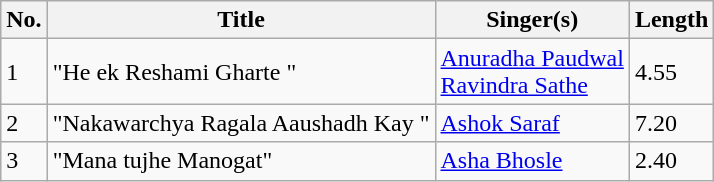<table class="wikitable">
<tr>
<th>No.</th>
<th>Title</th>
<th>Singer(s)</th>
<th>Length</th>
</tr>
<tr>
<td>1</td>
<td>"He ek Reshami Gharte "</td>
<td><a href='#'>Anuradha Paudwal</a><br> <a href='#'>Ravindra Sathe</a></td>
<td>4.55</td>
</tr>
<tr>
<td>2</td>
<td>"Nakawarchya Ragala Aaushadh Kay "</td>
<td><a href='#'>Ashok Saraf</a></td>
<td>7.20</td>
</tr>
<tr>
<td>3</td>
<td>"Mana tujhe Manogat"</td>
<td><a href='#'>Asha Bhosle</a></td>
<td>2.40</td>
</tr>
</table>
